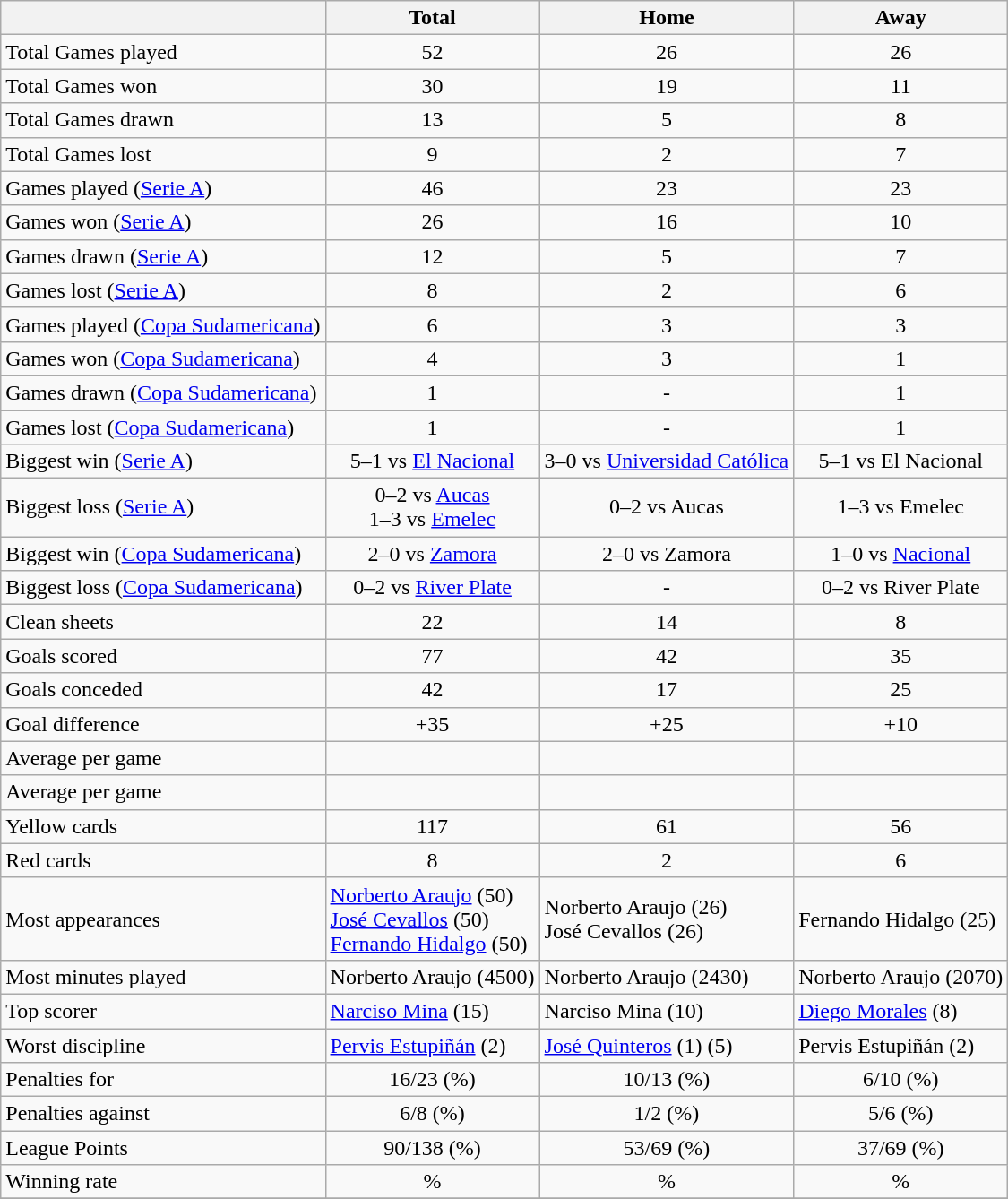<table class="wikitable" style="text-align: center;">
<tr>
<th></th>
<th>Total</th>
<th>Home</th>
<th>Away</th>
</tr>
<tr>
<td align=left>Total Games played</td>
<td>52</td>
<td>26</td>
<td>26</td>
</tr>
<tr>
<td align=left>Total Games won</td>
<td>30</td>
<td>19</td>
<td>11</td>
</tr>
<tr>
<td align=left>Total Games drawn</td>
<td>13</td>
<td>5</td>
<td>8</td>
</tr>
<tr>
<td align=left>Total Games lost</td>
<td>9</td>
<td>2</td>
<td>7</td>
</tr>
<tr>
<td align=left>Games played (<a href='#'>Serie A</a>)</td>
<td>46</td>
<td>23</td>
<td>23</td>
</tr>
<tr>
<td align=left>Games won (<a href='#'>Serie A</a>)</td>
<td>26</td>
<td>16</td>
<td>10</td>
</tr>
<tr>
<td align=left>Games drawn (<a href='#'>Serie A</a>)</td>
<td>12</td>
<td>5</td>
<td>7</td>
</tr>
<tr>
<td align=left>Games lost (<a href='#'>Serie A</a>)</td>
<td>8</td>
<td>2</td>
<td>6</td>
</tr>
<tr>
<td align=left>Games played (<a href='#'>Copa Sudamericana</a>)</td>
<td>6</td>
<td>3</td>
<td>3</td>
</tr>
<tr>
<td align=left>Games won (<a href='#'>Copa Sudamericana</a>)</td>
<td>4</td>
<td>3</td>
<td>1</td>
</tr>
<tr>
<td align=left>Games drawn (<a href='#'>Copa Sudamericana</a>)</td>
<td>1</td>
<td>-</td>
<td>1</td>
</tr>
<tr>
<td align=left>Games lost (<a href='#'>Copa Sudamericana</a>)</td>
<td>1</td>
<td>-</td>
<td>1</td>
</tr>
<tr>
<td align=left>Biggest win (<a href='#'>Serie A</a>)</td>
<td>5–1 vs <a href='#'>El Nacional</a></td>
<td>3–0 vs <a href='#'>Universidad Católica</a></td>
<td>5–1 vs El Nacional</td>
</tr>
<tr>
<td align=left>Biggest loss (<a href='#'>Serie A</a>)</td>
<td>0–2 vs <a href='#'>Aucas</a><br>1–3 vs <a href='#'>Emelec</a></td>
<td>0–2 vs Aucas</td>
<td>1–3 vs Emelec</td>
</tr>
<tr>
<td align=left>Biggest win (<a href='#'>Copa Sudamericana</a>)</td>
<td>2–0 vs <a href='#'>Zamora</a></td>
<td>2–0 vs Zamora</td>
<td>1–0 vs <a href='#'>Nacional</a></td>
</tr>
<tr>
<td align=left>Biggest loss (<a href='#'>Copa Sudamericana</a>)</td>
<td>0–2 vs <a href='#'>River Plate</a></td>
<td>-</td>
<td>0–2 vs River Plate</td>
</tr>
<tr>
<td align=left>Clean sheets</td>
<td>22</td>
<td>14</td>
<td>8</td>
</tr>
<tr>
<td align=left>Goals scored</td>
<td>77</td>
<td>42</td>
<td>35</td>
</tr>
<tr>
<td align=left>Goals conceded</td>
<td>42</td>
<td>17</td>
<td>25</td>
</tr>
<tr>
<td align=left>Goal difference</td>
<td>+35</td>
<td>+25</td>
<td>+10</td>
</tr>
<tr>
<td align=left>Average  per game</td>
<td></td>
<td></td>
<td></td>
</tr>
<tr>
<td align=left>Average  per game</td>
<td></td>
<td></td>
<td></td>
</tr>
<tr>
<td align=left>Yellow cards</td>
<td>117</td>
<td>61</td>
<td>56</td>
</tr>
<tr>
<td align=left>Red cards</td>
<td>8</td>
<td>2</td>
<td>6</td>
</tr>
<tr>
<td align=left>Most appearances</td>
<td align=left> <a href='#'>Norberto Araujo</a> (50)<br> <a href='#'>José Cevallos</a> (50)<br> <a href='#'>Fernando Hidalgo</a> (50)</td>
<td align=left> Norberto Araujo (26)<br> José Cevallos (26)</td>
<td align=left> Fernando Hidalgo (25)</td>
</tr>
<tr>
<td align=left>Most minutes played</td>
<td align=left> Norberto Araujo (4500)</td>
<td align=left> Norberto Araujo (2430)</td>
<td align=left> Norberto Araujo (2070)</td>
</tr>
<tr>
<td align=left>Top scorer</td>
<td align=left> <a href='#'>Narciso Mina</a> (15)</td>
<td align=left> Narciso Mina (10)</td>
<td align=left> <a href='#'>Diego Morales</a> (8)</td>
</tr>
<tr>
<td align=left>Worst discipline</td>
<td align=left> <a href='#'>Pervis Estupiñán</a> (2) </td>
<td align=left> <a href='#'>José Quinteros</a> (1)  (5) </td>
<td align=left> Pervis Estupiñán (2) </td>
</tr>
<tr>
<td align=left>Penalties for</td>
<td>16/23 (%)</td>
<td>10/13 (%)</td>
<td>6/10 (%)</td>
</tr>
<tr>
<td align=left>Penalties against</td>
<td>6/8 (%)</td>
<td>1/2 (%)</td>
<td>5/6 (%)</td>
</tr>
<tr>
<td align=left>League Points</td>
<td>90/138 (%)</td>
<td>53/69 (%)</td>
<td>37/69 (%)</td>
</tr>
<tr>
<td align=left>Winning rate</td>
<td>%</td>
<td>%</td>
<td>%</td>
</tr>
<tr>
</tr>
</table>
